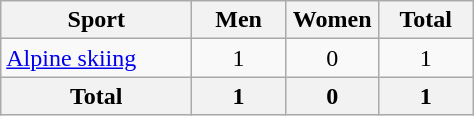<table class="wikitable sortable" style="text-align:center;">
<tr>
<th width=120>Sport</th>
<th width=55>Men</th>
<th width=55>Women</th>
<th width=55>Total</th>
</tr>
<tr>
<td align=left><a href='#'>Alpine skiing</a></td>
<td>1</td>
<td>0</td>
<td>1</td>
</tr>
<tr>
<th>Total</th>
<th>1</th>
<th>0</th>
<th>1</th>
</tr>
</table>
